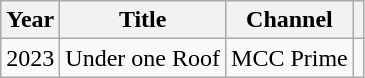<table class="wikitable">
<tr>
<th>Year</th>
<th>Title</th>
<th>Channel</th>
<th></th>
</tr>
<tr>
<td>2023</td>
<td>Under one Roof</td>
<td>MCC Prime</td>
<td></td>
</tr>
</table>
